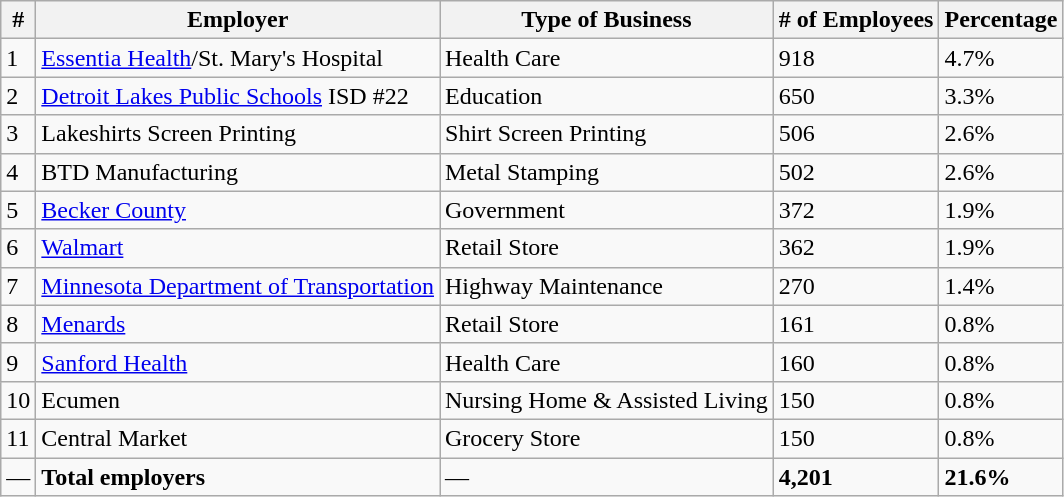<table class="wikitable">
<tr>
<th>#</th>
<th>Employer</th>
<th>Type of Business</th>
<th># of Employees</th>
<th>Percentage</th>
</tr>
<tr>
<td>1</td>
<td><a href='#'>Essentia Health</a>/St. Mary's Hospital</td>
<td>Health Care</td>
<td>918</td>
<td>4.7%</td>
</tr>
<tr>
<td>2</td>
<td><a href='#'>Detroit Lakes Public Schools</a> ISD #22</td>
<td>Education</td>
<td>650</td>
<td>3.3%</td>
</tr>
<tr>
<td>3</td>
<td>Lakeshirts Screen Printing</td>
<td>Shirt Screen Printing</td>
<td>506</td>
<td>2.6%</td>
</tr>
<tr>
<td>4</td>
<td>BTD Manufacturing</td>
<td>Metal Stamping</td>
<td>502</td>
<td>2.6%</td>
</tr>
<tr>
<td>5</td>
<td><a href='#'>Becker County</a></td>
<td>Government</td>
<td>372</td>
<td>1.9%</td>
</tr>
<tr>
<td>6</td>
<td><a href='#'>Walmart</a></td>
<td>Retail Store</td>
<td>362</td>
<td>1.9%</td>
</tr>
<tr>
<td>7</td>
<td><a href='#'>Minnesota Department of Transportation</a></td>
<td>Highway Maintenance</td>
<td>270</td>
<td>1.4%</td>
</tr>
<tr>
<td>8</td>
<td><a href='#'>Menards</a></td>
<td>Retail Store</td>
<td>161</td>
<td>0.8%</td>
</tr>
<tr>
<td>9</td>
<td><a href='#'>Sanford Health</a></td>
<td>Health Care</td>
<td>160</td>
<td>0.8%</td>
</tr>
<tr>
<td>10</td>
<td>Ecumen</td>
<td>Nursing Home & Assisted Living</td>
<td>150</td>
<td>0.8%</td>
</tr>
<tr>
<td>11</td>
<td>Central Market</td>
<td>Grocery Store</td>
<td>150</td>
<td>0.8%</td>
</tr>
<tr>
<td>—</td>
<td><strong>Total employers</strong></td>
<td>—</td>
<td><strong>4,201</strong></td>
<td><strong>21.6%</strong></td>
</tr>
</table>
